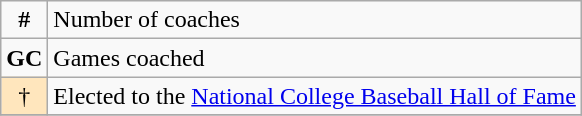<table class="wikitable">
<tr>
<td align="center"><strong>#</strong></td>
<td>Number of coaches</td>
</tr>
<tr>
<td><strong>GC</strong></td>
<td>Games coached</td>
</tr>
<tr>
<td bgcolor=#FFE6BD align="center">†</td>
<td>Elected to the <a href='#'>National College Baseball Hall of Fame</a></td>
</tr>
<tr>
</tr>
</table>
